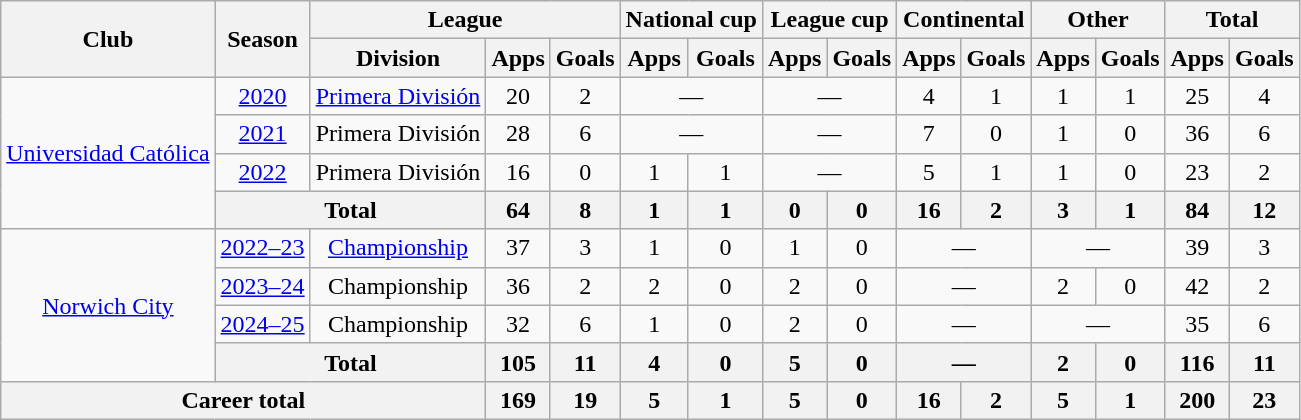<table class="wikitable" style="text-align:center">
<tr>
<th rowspan="2">Club</th>
<th rowspan="2">Season</th>
<th colspan="3">League</th>
<th colspan="2">National cup</th>
<th colspan="2">League cup</th>
<th colspan="2">Continental</th>
<th colspan="2">Other</th>
<th colspan="2">Total</th>
</tr>
<tr>
<th>Division</th>
<th>Apps</th>
<th>Goals</th>
<th>Apps</th>
<th>Goals</th>
<th>Apps</th>
<th>Goals</th>
<th>Apps</th>
<th>Goals</th>
<th>Apps</th>
<th>Goals</th>
<th>Apps</th>
<th>Goals</th>
</tr>
<tr>
<td rowspan="4"><a href='#'>Universidad Católica</a></td>
<td><a href='#'>2020</a></td>
<td><a href='#'>Primera División</a></td>
<td>20</td>
<td>2</td>
<td colspan="2">—</td>
<td colspan="2">—</td>
<td>4</td>
<td>1</td>
<td>1</td>
<td>1</td>
<td>25</td>
<td>4</td>
</tr>
<tr>
<td><a href='#'>2021</a></td>
<td>Primera División</td>
<td>28</td>
<td>6</td>
<td colspan="2">—</td>
<td colspan="2">—</td>
<td>7</td>
<td>0</td>
<td>1</td>
<td>0</td>
<td>36</td>
<td>6</td>
</tr>
<tr>
<td><a href='#'>2022</a></td>
<td>Primera División</td>
<td>16</td>
<td>0</td>
<td>1</td>
<td>1</td>
<td colspan="2">—</td>
<td>5</td>
<td>1</td>
<td>1</td>
<td>0</td>
<td>23</td>
<td>2</td>
</tr>
<tr>
<th colspan="2">Total</th>
<th>64</th>
<th>8</th>
<th>1</th>
<th>1</th>
<th>0</th>
<th>0</th>
<th>16</th>
<th>2</th>
<th>3</th>
<th>1</th>
<th>84</th>
<th>12</th>
</tr>
<tr>
<td rowspan="4"><a href='#'>Norwich City</a></td>
<td><a href='#'>2022–23</a></td>
<td><a href='#'>Championship</a></td>
<td>37</td>
<td>3</td>
<td>1</td>
<td>0</td>
<td>1</td>
<td>0</td>
<td colspan="2">—</td>
<td colspan="2">—</td>
<td>39</td>
<td>3</td>
</tr>
<tr>
<td><a href='#'>2023–24</a></td>
<td>Championship</td>
<td>36</td>
<td>2</td>
<td>2</td>
<td>0</td>
<td>2</td>
<td>0</td>
<td colspan="2">—</td>
<td>2</td>
<td>0</td>
<td>42</td>
<td>2</td>
</tr>
<tr>
<td><a href='#'>2024–25</a></td>
<td>Championship</td>
<td>32</td>
<td>6</td>
<td>1</td>
<td>0</td>
<td>2</td>
<td>0</td>
<td colspan="2">—</td>
<td colspan="2">—</td>
<td>35</td>
<td>6</td>
</tr>
<tr>
<th colspan="2">Total</th>
<th>105</th>
<th>11</th>
<th>4</th>
<th>0</th>
<th>5</th>
<th>0</th>
<th colspan="2">—</th>
<th>2</th>
<th>0</th>
<th>116</th>
<th>11</th>
</tr>
<tr>
<th colspan="3">Career total</th>
<th>169</th>
<th>19</th>
<th>5</th>
<th>1</th>
<th>5</th>
<th>0</th>
<th>16</th>
<th>2</th>
<th>5</th>
<th>1</th>
<th>200</th>
<th>23</th>
</tr>
</table>
